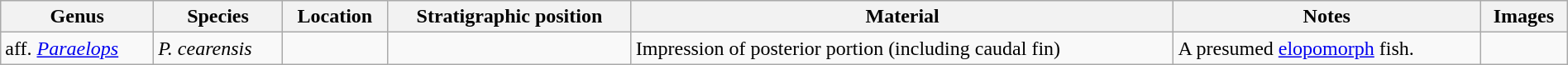<table class="wikitable" width="100%" align="center">
<tr>
<th>Genus</th>
<th>Species</th>
<th>Location</th>
<th>Stratigraphic position</th>
<th>Material</th>
<th>Notes</th>
<th>Images</th>
</tr>
<tr>
<td>aff. <em><a href='#'>Paraelops</a></em></td>
<td><em>P. cearensis</em></td>
<td></td>
<td></td>
<td>Impression of posterior portion (including caudal fin)</td>
<td>A presumed <a href='#'>elopomorph</a> fish.</td>
<td></td>
</tr>
</table>
